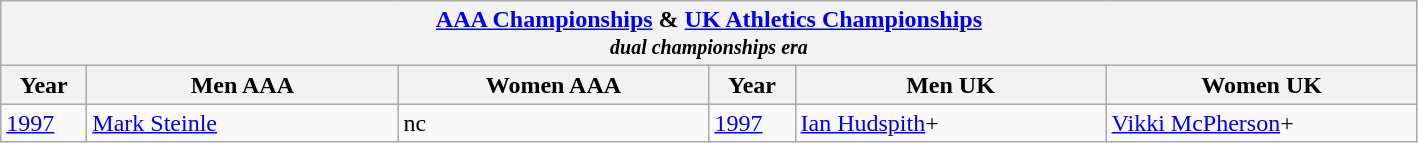<table class="wikitable">
<tr>
<th colspan="6"><a href='#'>AAA Championships</a> & <a href='#'>UK Athletics Championships</a><br><em><small>dual championships era</small></em></th>
</tr>
<tr>
<th width=50>Year</th>
<th width=200>Men AAA</th>
<th width=200>Women AAA</th>
<th width=50>Year</th>
<th width=200>Men UK</th>
<th width=200>Women UK</th>
</tr>
<tr>
<td><a href='#'>1997</a></td>
<td><a href='#'>Mark Steinle</a></td>
<td>nc</td>
<td><a href='#'>1997</a></td>
<td><a href='#'>Ian Hudspith</a>+</td>
<td><a href='#'>Vikki McPherson</a>+</td>
</tr>
</table>
